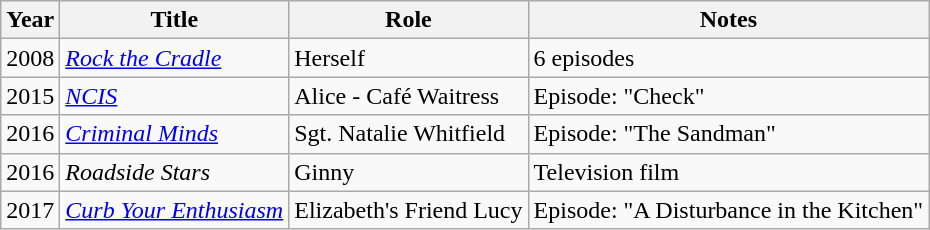<table class="wikitable">
<tr>
<th>Year</th>
<th>Title</th>
<th>Role</th>
<th>Notes</th>
</tr>
<tr>
<td>2008</td>
<td><em><a href='#'>Rock the Cradle</a></em></td>
<td>Herself</td>
<td>6 episodes</td>
</tr>
<tr>
<td>2015</td>
<td><em><a href='#'>NCIS</a></em></td>
<td>Alice - Café Waitress</td>
<td>Episode: "Check"</td>
</tr>
<tr>
<td>2016</td>
<td><em><a href='#'>Criminal Minds</a></em></td>
<td>Sgt. Natalie Whitfield</td>
<td>Episode: "The Sandman"</td>
</tr>
<tr>
<td>2016</td>
<td><em>Roadside Stars</em></td>
<td>Ginny</td>
<td>Television film</td>
</tr>
<tr>
<td>2017</td>
<td><em><a href='#'>Curb Your Enthusiasm</a></em></td>
<td>Elizabeth's Friend Lucy</td>
<td>Episode: "A Disturbance in the Kitchen"</td>
</tr>
</table>
